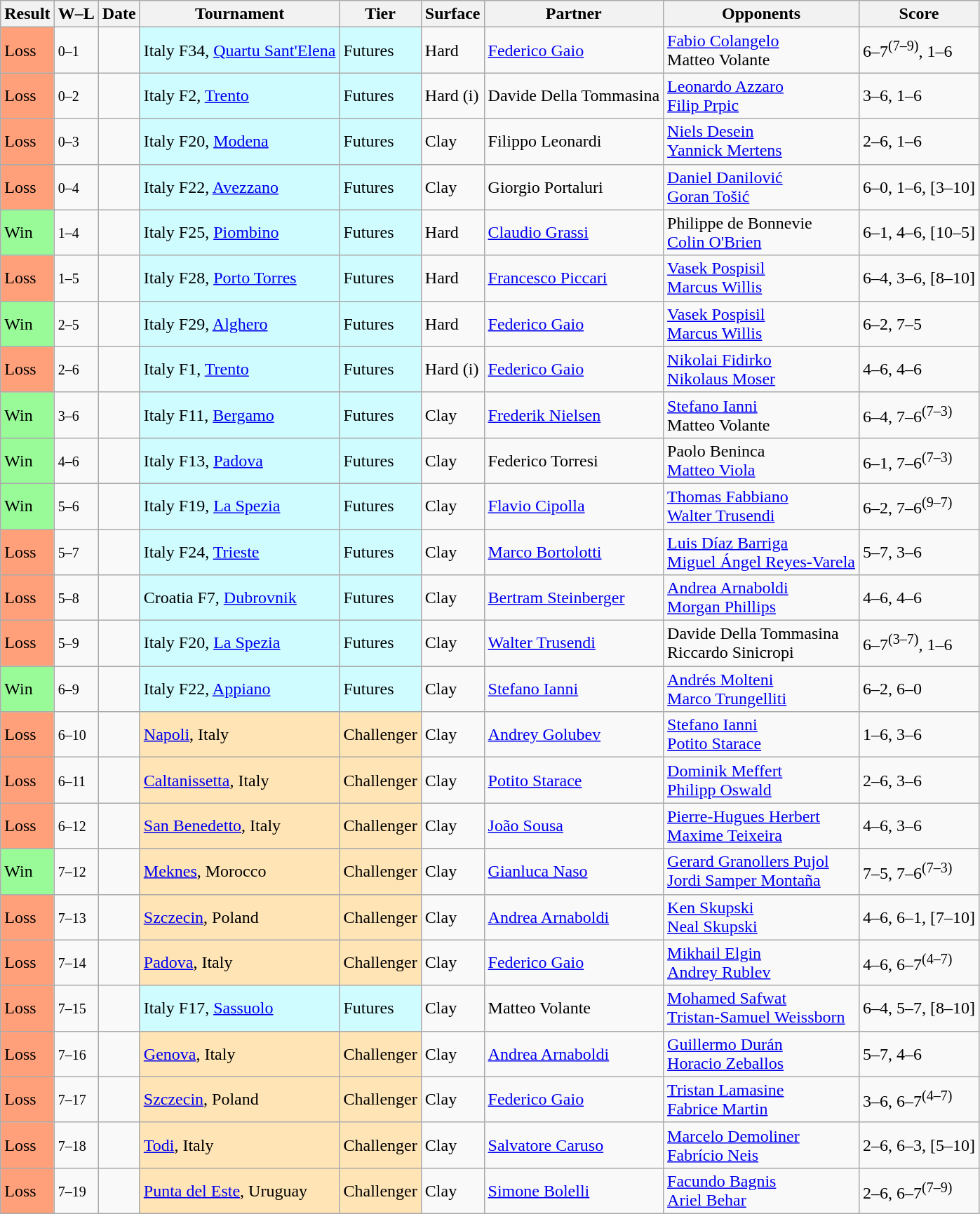<table class="sortable wikitable">
<tr>
<th>Result</th>
<th class="unsortable">W–L</th>
<th>Date</th>
<th>Tournament</th>
<th>Tier</th>
<th>Surface</th>
<th>Partner</th>
<th>Opponents</th>
<th class="unsortable">Score</th>
</tr>
<tr>
<td bgcolor=FFA07A>Loss</td>
<td><small>0–1</small></td>
<td></td>
<td style="background:#cffcff;">Italy F34, <a href='#'>Quartu Sant'Elena</a></td>
<td style="background:#cffcff;">Futures</td>
<td>Hard</td>
<td> <a href='#'>Federico Gaio</a></td>
<td> <a href='#'>Fabio Colangelo</a><br> Matteo Volante</td>
<td>6–7<sup>(7–9)</sup>, 1–6</td>
</tr>
<tr>
<td bgcolor=FFA07A>Loss</td>
<td><small>0–2</small></td>
<td></td>
<td style="background:#cffcff;">Italy F2, <a href='#'>Trento</a></td>
<td style="background:#cffcff;">Futures</td>
<td>Hard (i)</td>
<td> Davide Della Tommasina</td>
<td> <a href='#'>Leonardo Azzaro</a><br> <a href='#'>Filip Prpic</a></td>
<td>3–6, 1–6</td>
</tr>
<tr>
<td bgcolor=FFA07A>Loss</td>
<td><small>0–3</small></td>
<td></td>
<td style="background:#cffcff;">Italy F20, <a href='#'>Modena</a></td>
<td style="background:#cffcff;">Futures</td>
<td>Clay</td>
<td> Filippo Leonardi</td>
<td> <a href='#'>Niels Desein</a><br> <a href='#'>Yannick Mertens</a></td>
<td>2–6, 1–6</td>
</tr>
<tr>
<td bgcolor=FFA07A>Loss</td>
<td><small>0–4</small></td>
<td></td>
<td style="background:#cffcff;">Italy F22, <a href='#'>Avezzano</a></td>
<td style="background:#cffcff;">Futures</td>
<td>Clay</td>
<td> Giorgio Portaluri</td>
<td> <a href='#'>Daniel Danilović</a><br> <a href='#'>Goran Tošić</a></td>
<td>6–0, 1–6, [3–10]</td>
</tr>
<tr>
<td bgcolor=98fb98>Win</td>
<td><small>1–4</small></td>
<td></td>
<td style="background:#cffcff;">Italy F25, <a href='#'>Piombino</a></td>
<td style="background:#cffcff;">Futures</td>
<td>Hard</td>
<td> <a href='#'>Claudio Grassi</a></td>
<td> Philippe de Bonnevie<br> <a href='#'>Colin O'Brien</a></td>
<td>6–1, 4–6, [10–5]</td>
</tr>
<tr>
<td bgcolor=FFA07A>Loss</td>
<td><small>1–5</small></td>
<td></td>
<td style="background:#cffcff;">Italy F28, <a href='#'>Porto Torres</a></td>
<td style="background:#cffcff;">Futures</td>
<td>Hard</td>
<td> <a href='#'>Francesco Piccari</a></td>
<td> <a href='#'>Vasek Pospisil</a><br> <a href='#'>Marcus Willis</a></td>
<td>6–4, 3–6, [8–10]</td>
</tr>
<tr>
<td bgcolor=98fb98>Win</td>
<td><small>2–5</small></td>
<td></td>
<td style="background:#cffcff;">Italy F29, <a href='#'>Alghero</a></td>
<td style="background:#cffcff;">Futures</td>
<td>Hard</td>
<td> <a href='#'>Federico Gaio</a></td>
<td> <a href='#'>Vasek Pospisil</a><br> <a href='#'>Marcus Willis</a></td>
<td>6–2, 7–5</td>
</tr>
<tr>
<td bgcolor=FFA07A>Loss</td>
<td><small>2–6</small></td>
<td></td>
<td style="background:#cffcff;">Italy F1, <a href='#'>Trento</a></td>
<td style="background:#cffcff;">Futures</td>
<td>Hard (i)</td>
<td> <a href='#'>Federico Gaio</a></td>
<td> <a href='#'>Nikolai Fidirko</a><br> <a href='#'>Nikolaus Moser</a></td>
<td>4–6, 4–6</td>
</tr>
<tr>
<td bgcolor=98fb98>Win</td>
<td><small>3–6</small></td>
<td></td>
<td style="background:#cffcff;">Italy F11, <a href='#'>Bergamo</a></td>
<td style="background:#cffcff;">Futures</td>
<td>Clay</td>
<td> <a href='#'>Frederik Nielsen</a></td>
<td> <a href='#'>Stefano Ianni</a><br> Matteo Volante</td>
<td>6–4, 7–6<sup>(7–3)</sup></td>
</tr>
<tr>
<td bgcolor=98fb98>Win</td>
<td><small>4–6</small></td>
<td></td>
<td style="background:#cffcff;">Italy F13, <a href='#'>Padova</a></td>
<td style="background:#cffcff;">Futures</td>
<td>Clay</td>
<td> Federico Torresi</td>
<td> Paolo Beninca<br> <a href='#'>Matteo Viola</a></td>
<td>6–1, 7–6<sup>(7–3)</sup></td>
</tr>
<tr>
<td bgcolor=98fb98>Win</td>
<td><small>5–6</small></td>
<td></td>
<td style="background:#cffcff;">Italy F19, <a href='#'>La Spezia</a></td>
<td style="background:#cffcff;">Futures</td>
<td>Clay</td>
<td> <a href='#'>Flavio Cipolla</a></td>
<td> <a href='#'>Thomas Fabbiano</a><br> <a href='#'>Walter Trusendi</a></td>
<td>6–2, 7–6<sup>(9–7)</sup></td>
</tr>
<tr>
<td bgcolor=FFA07A>Loss</td>
<td><small>5–7</small></td>
<td></td>
<td style="background:#cffcff;">Italy F24, <a href='#'>Trieste</a></td>
<td style="background:#cffcff;">Futures</td>
<td>Clay</td>
<td> <a href='#'>Marco Bortolotti</a></td>
<td> <a href='#'>Luis Díaz Barriga</a><br> <a href='#'>Miguel Ángel Reyes-Varela</a></td>
<td>5–7, 3–6</td>
</tr>
<tr>
<td bgcolor=FFA07A>Loss</td>
<td><small>5–8</small></td>
<td></td>
<td style="background:#cffcff;">Croatia F7, <a href='#'>Dubrovnik</a></td>
<td style="background:#cffcff;">Futures</td>
<td>Clay</td>
<td> <a href='#'>Bertram Steinberger</a></td>
<td> <a href='#'>Andrea Arnaboldi</a><br> <a href='#'>Morgan Phillips</a></td>
<td>4–6, 4–6</td>
</tr>
<tr>
<td bgcolor=FFA07A>Loss</td>
<td><small>5–9</small></td>
<td></td>
<td style="background:#cffcff;">Italy F20, <a href='#'>La Spezia</a></td>
<td style="background:#cffcff;">Futures</td>
<td>Clay</td>
<td> <a href='#'>Walter Trusendi</a></td>
<td> Davide Della Tommasina<br> Riccardo Sinicropi</td>
<td>6–7<sup>(3–7)</sup>, 1–6</td>
</tr>
<tr>
<td bgcolor=98fb98>Win</td>
<td><small>6–9</small></td>
<td></td>
<td style="background:#cffcff;">Italy F22, <a href='#'>Appiano</a></td>
<td style="background:#cffcff;">Futures</td>
<td>Clay</td>
<td> <a href='#'>Stefano Ianni</a></td>
<td> <a href='#'>Andrés Molteni</a><br> <a href='#'>Marco Trungelliti</a></td>
<td>6–2, 6–0</td>
</tr>
<tr>
<td bgcolor=ffa07a>Loss</td>
<td><small>6–10</small></td>
<td><a href='#'></a></td>
<td style="background:moccasin;"><a href='#'>Napoli</a>, Italy</td>
<td style="background:moccasin;">Challenger</td>
<td>Clay</td>
<td> <a href='#'>Andrey Golubev</a></td>
<td> <a href='#'>Stefano Ianni</a><br> <a href='#'>Potito Starace</a></td>
<td>1–6, 3–6</td>
</tr>
<tr>
<td bgcolor=ffa07a>Loss</td>
<td><small>6–11</small></td>
<td><a href='#'></a></td>
<td style="background:moccasin;"><a href='#'>Caltanissetta</a>, Italy</td>
<td style="background:moccasin;">Challenger</td>
<td>Clay</td>
<td> <a href='#'>Potito Starace</a></td>
<td> <a href='#'>Dominik Meffert</a><br> <a href='#'>Philipp Oswald</a></td>
<td>2–6, 3–6</td>
</tr>
<tr>
<td bgcolor=ffa07a>Loss</td>
<td><small>6–12</small></td>
<td><a href='#'></a></td>
<td style="background:moccasin;"><a href='#'>San Benedetto</a>, Italy</td>
<td style="background:moccasin;">Challenger</td>
<td>Clay</td>
<td> <a href='#'>João Sousa</a></td>
<td> <a href='#'>Pierre-Hugues Herbert</a><br> <a href='#'>Maxime Teixeira</a></td>
<td>4–6, 3–6</td>
</tr>
<tr>
<td bgcolor=98fb98>Win</td>
<td><small>7–12</small></td>
<td><a href='#'></a></td>
<td style="background:moccasin;"><a href='#'>Meknes</a>, Morocco</td>
<td style="background:moccasin;">Challenger</td>
<td>Clay</td>
<td> <a href='#'>Gianluca Naso</a></td>
<td> <a href='#'>Gerard Granollers Pujol</a><br> <a href='#'>Jordi Samper Montaña</a></td>
<td>7–5, 7–6<sup>(7–3)</sup></td>
</tr>
<tr>
<td bgcolor=ffa07a>Loss</td>
<td><small>7–13</small></td>
<td><a href='#'></a></td>
<td style="background:moccasin;"><a href='#'>Szczecin</a>, Poland</td>
<td style="background:moccasin;">Challenger</td>
<td>Clay</td>
<td> <a href='#'>Andrea Arnaboldi</a></td>
<td> <a href='#'>Ken Skupski</a><br> <a href='#'>Neal Skupski</a></td>
<td>4–6, 6–1, [7–10]</td>
</tr>
<tr>
<td bgcolor=ffa07a>Loss</td>
<td><small>7–14</small></td>
<td><a href='#'></a></td>
<td style="background:moccasin;"><a href='#'>Padova</a>, Italy</td>
<td style="background:moccasin;">Challenger</td>
<td>Clay</td>
<td> <a href='#'>Federico Gaio</a></td>
<td> <a href='#'>Mikhail Elgin</a><br> <a href='#'>Andrey Rublev</a></td>
<td>4–6, 6–7<sup>(4–7)</sup></td>
</tr>
<tr>
<td bgcolor=FFA07A>Loss</td>
<td><small>7–15</small></td>
<td></td>
<td style="background:#cffcff;">Italy F17, <a href='#'>Sassuolo</a></td>
<td style="background:#cffcff;">Futures</td>
<td>Clay</td>
<td> Matteo Volante</td>
<td> <a href='#'>Mohamed Safwat</a><br> <a href='#'>Tristan-Samuel Weissborn</a></td>
<td>6–4, 5–7, [8–10]</td>
</tr>
<tr>
<td bgcolor=ffa07a>Loss</td>
<td><small>7–16</small></td>
<td><a href='#'></a></td>
<td style="background:moccasin;"><a href='#'>Genova</a>, Italy</td>
<td style="background:moccasin;">Challenger</td>
<td>Clay</td>
<td> <a href='#'>Andrea Arnaboldi</a></td>
<td> <a href='#'>Guillermo Durán</a><br> <a href='#'>Horacio Zeballos</a></td>
<td>5–7, 4–6</td>
</tr>
<tr>
<td bgcolor=ffa07a>Loss</td>
<td><small>7–17</small></td>
<td><a href='#'></a></td>
<td style="background:moccasin;"><a href='#'>Szczecin</a>, Poland</td>
<td style="background:moccasin;">Challenger</td>
<td>Clay</td>
<td> <a href='#'>Federico Gaio</a></td>
<td> <a href='#'>Tristan Lamasine</a><br> <a href='#'>Fabrice Martin</a></td>
<td>3–6, 6–7<sup>(4–7)</sup></td>
</tr>
<tr>
<td bgcolor=ffa07a>Loss</td>
<td><small>7–18</small></td>
<td><a href='#'></a></td>
<td style="background:moccasin;"><a href='#'>Todi</a>, Italy</td>
<td style="background:moccasin;">Challenger</td>
<td>Clay</td>
<td> <a href='#'>Salvatore Caruso</a></td>
<td> <a href='#'>Marcelo Demoliner</a><br> <a href='#'>Fabrício Neis</a></td>
<td>2–6, 6–3, [5–10]</td>
</tr>
<tr>
<td bgcolor=ffa07a>Loss</td>
<td><small>7–19</small></td>
<td><a href='#'></a></td>
<td style="background:moccasin;"><a href='#'>Punta del Este</a>, Uruguay</td>
<td style="background:moccasin;">Challenger</td>
<td>Clay</td>
<td> <a href='#'>Simone Bolelli</a></td>
<td> <a href='#'>Facundo Bagnis</a><br> <a href='#'>Ariel Behar</a></td>
<td>2–6, 6–7<sup>(7–9)</sup></td>
</tr>
</table>
